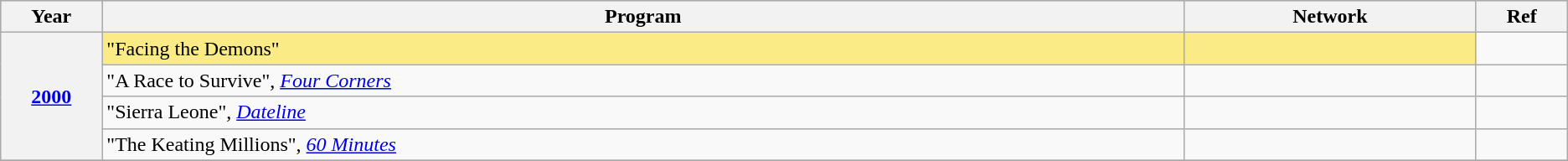<table class="wikitable sortable">
<tr style="background:#bebebe;">
<th scope="col" style="width:1%;">Year</th>
<th scope="col" style="width:16%;">Program</th>
<th scope="col" style="width:4%;">Network</th>
<th scope="col" style="width:1%;" class="unsortable">Ref</th>
</tr>
<tr>
<th scope="row" rowspan="4" style="text-align:center"><a href='#'>2000</a></th>
<td style="background:#FAEB86">"Facing the Demons"</td>
<td style="background:#FAEB86"></td>
<td></td>
</tr>
<tr>
<td>"A Race to Survive", <em><a href='#'>Four Corners</a></em></td>
<td></td>
<td></td>
</tr>
<tr>
<td>"Sierra Leone", <em><a href='#'>Dateline</a></em></td>
<td></td>
<td></td>
</tr>
<tr>
<td>"The Keating Millions", <em><a href='#'>60 Minutes</a></em></td>
<td></td>
<td></td>
</tr>
<tr>
</tr>
</table>
